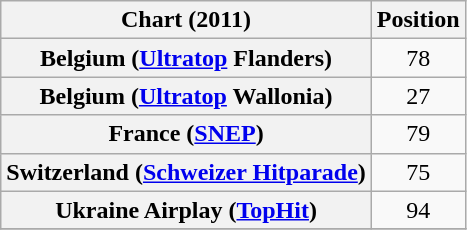<table class="wikitable sortable plainrowheaders">
<tr>
<th>Chart (2011)</th>
<th>Position</th>
</tr>
<tr>
<th scope="row">Belgium (<a href='#'>Ultratop</a> Flanders)</th>
<td align="center">78</td>
</tr>
<tr>
<th scope="row">Belgium (<a href='#'>Ultratop</a> Wallonia)</th>
<td align="center">27</td>
</tr>
<tr>
<th scope="row">France (<a href='#'>SNEP</a>)</th>
<td align="center">79</td>
</tr>
<tr>
<th scope="row">Switzerland (<a href='#'>Schweizer Hitparade</a>)</th>
<td align="center">75</td>
</tr>
<tr>
<th scope="row">Ukraine Airplay (<a href='#'>TopHit</a>)</th>
<td align="center">94</td>
</tr>
<tr>
</tr>
</table>
